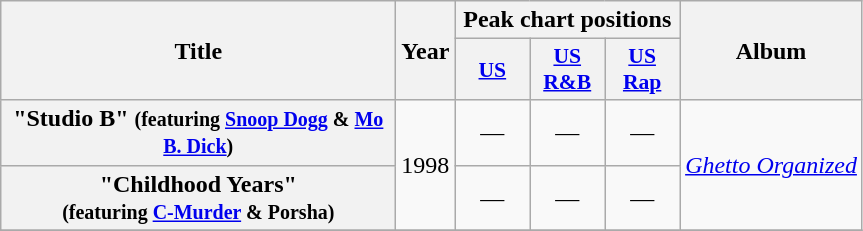<table class="wikitable plainrowheaders" style="text-align:center;">
<tr>
<th scope="col" rowspan="2" style="width:16em;">Title</th>
<th scope="col" rowspan="2">Year</th>
<th scope="col" colspan="3">Peak chart positions</th>
<th scope="col" rowspan="2">Album</th>
</tr>
<tr>
<th style="width:3em; font-size:90%"><a href='#'>US</a></th>
<th style="width:3em; font-size:90%"><a href='#'>US<br>R&B</a></th>
<th style="width:3em; font-size:90%"><a href='#'>US<br>Rap</a></th>
</tr>
<tr>
<th scope="row">"Studio B" <small>(featuring <a href='#'>Snoop Dogg</a> & <a href='#'>Mo B. Dick</a>)</small></th>
<td rowspan="2">1998</td>
<td>—</td>
<td>—</td>
<td>—</td>
<td rowspan="2"><em><a href='#'>Ghetto Organized</a></em></td>
</tr>
<tr>
<th scope="row">"Childhood Years"<br><small>(featuring <a href='#'>C-Murder</a> & Porsha)</small></th>
<td>—</td>
<td>—</td>
<td>—</td>
</tr>
<tr>
</tr>
</table>
